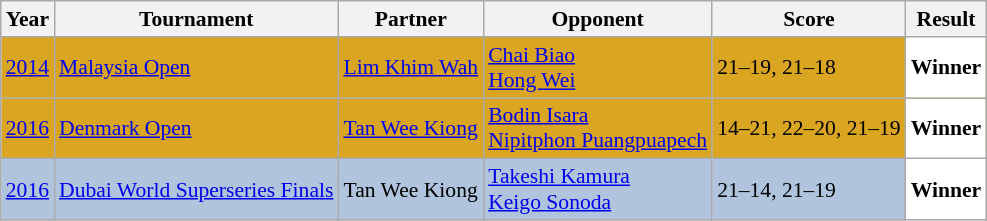<table class="sortable wikitable" style="font-size: 90%;">
<tr>
<th>Year</th>
<th>Tournament</th>
<th>Partner</th>
<th>Opponent</th>
<th>Score</th>
<th>Result</th>
</tr>
<tr style="background:#DAA520">
<td align="center"><a href='#'>2014</a></td>
<td align="left"><a href='#'>Malaysia Open</a></td>
<td align="left"> <a href='#'>Lim Khim Wah</a></td>
<td align="left"> <a href='#'>Chai Biao</a> <br>  <a href='#'>Hong Wei</a></td>
<td align="left">21–19, 21–18</td>
<td style="text-align:left; background:white"> <strong>Winner</strong></td>
</tr>
<tr style="background:#DAA520">
<td align="center"><a href='#'>2016</a></td>
<td align="left"><a href='#'>Denmark Open</a></td>
<td align="left"> <a href='#'>Tan Wee Kiong</a></td>
<td align="left"> <a href='#'>Bodin Isara</a> <br>  <a href='#'>Nipitphon Puangpuapech</a></td>
<td align="left">14–21, 22–20, 21–19</td>
<td style="text-align:left; background:white"> <strong>Winner</strong></td>
</tr>
<tr style="background:#B0C4DE">
<td align="center"><a href='#'>2016</a></td>
<td align="left"><a href='#'>Dubai World Superseries Finals</a></td>
<td align="left"> Tan Wee Kiong</td>
<td align="left"> <a href='#'>Takeshi Kamura</a> <br>  <a href='#'>Keigo Sonoda</a></td>
<td align="left">21–14, 21–19</td>
<td style="text-align:left; background:white"> <strong>Winner</strong></td>
</tr>
</table>
